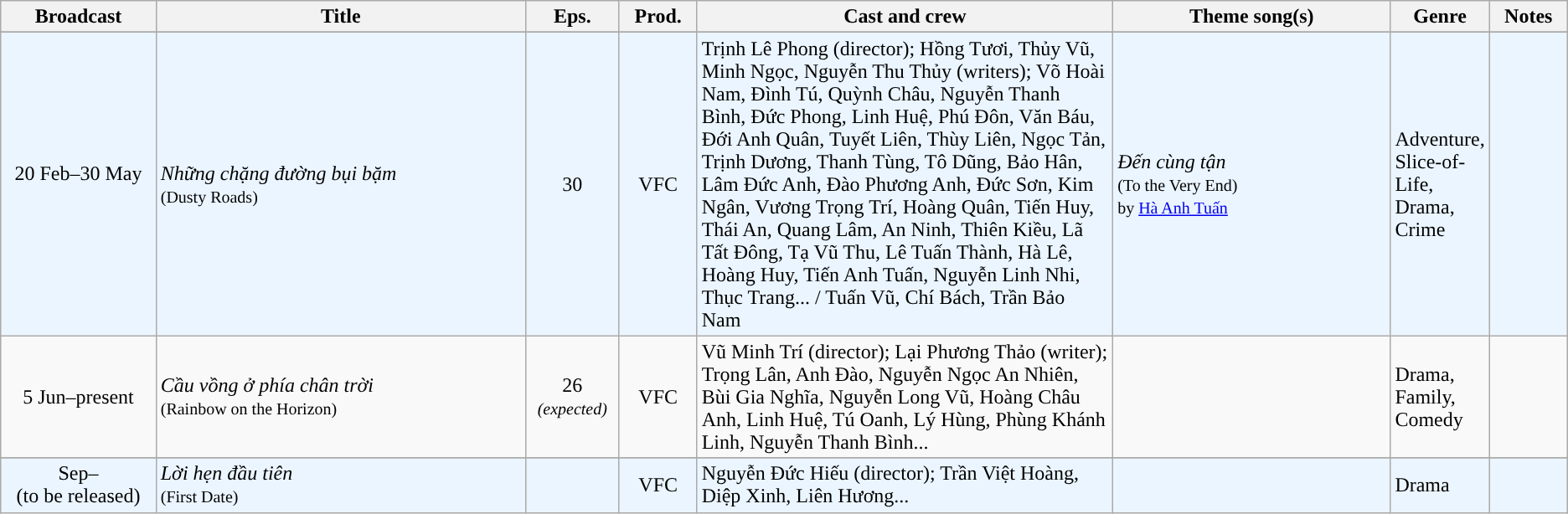<table class="wikitable sortable">
<tr>
<th style="width:10%;">Broadcast</th>
<th style="width:24%;">Title</th>
<th style="width:6%;">Eps.</th>
<th style="width:5%;">Prod.</th>
<th style="width:27%;">Cast and crew</th>
<th style="width:18%;">Theme song(s)</th>
<th style="width:5%;">Genre</th>
<th style="width:5%;">Notes</th>
</tr>
<tr>
</tr>
<tr ---- bgcolor="#ebf5ff">
<td style="text-align:center;">20 Feb–30 May<br><br></td>
<td><em>Những chặng đường bụi bặm</em><br><small>(Dusty Roads)</small></td>
<td style="text-align:center;">30</td>
<td style="text-align:center;">VFC</td>
<td>Trịnh Lê Phong (director); Hồng Tươi, Thủy Vũ, Minh Ngọc, Nguyễn Thu Thủy (writers); Võ Hoài Nam, Đình Tú, Quỳnh Châu, Nguyễn Thanh Bình, Đức Phong, Linh Huệ, Phú Đôn, Văn Báu, Đới Anh Quân, Tuyết Liên, Thùy Liên, Ngọc Tản, Trịnh Dương, Thanh Tùng, Tô Dũng, Bảo Hân, Lâm Đức Anh, Đào Phương Anh, Đức Sơn, Kim Ngân, Vương Trọng Trí, Hoàng Quân, Tiến Huy, Thái An, Quang Lâm, An Ninh, Thiên Kiều, Lã Tất Đông, Tạ Vũ Thu, Lê Tuấn Thành, Hà Lê, Hoàng Huy, Tiến Anh Tuấn, Nguyễn Linh Nhi, Thục Trang... / Tuấn Vũ, Chí Bách, Trần Bảo Nam</td>
<td><em>Đến cùng tận</em><br><small>(To the Very End)<br>by <a href='#'>Hà Anh Tuấn</a></small></td>
<td>Adventure, Slice-of-Life, Drama, Crime</td>
<td></td>
</tr>
<tr>
<td style="text-align:center;">5 Jun–present<br></td>
<td><em>Cầu vồng ở phía chân trời</em><br><small>(Rainbow on the Horizon)</small></td>
<td style="text-align:center;">26<br><small><em>(expected)</em></small></td>
<td style="text-align:center;">VFC</td>
<td>Vũ Minh Trí (director); Lại Phương Thảo (writer); Trọng Lân, Anh Đào, Nguyễn Ngọc An Nhiên, Bùi Gia Nghĩa, Nguyễn Long Vũ, Hoàng Châu Anh, Linh Huệ, Tú Oanh, Lý Hùng, Phùng Khánh Linh, Nguyễn Thanh Bình...</td>
<td></td>
<td>Drama, Family, Comedy</td>
<td></td>
</tr>
<tr>
</tr>
<tr ---- bgcolor="#ebf5ff">
<td style="text-align:center;">Sep–<br>(to be released)</td>
<td><em>Lời hẹn đầu tiên</em><br><small>(First Date)</small></td>
<td style="text-align:center;"></td>
<td style="text-align:center;">VFC</td>
<td>Nguyễn Đức Hiếu (director); Trần Việt Hoàng, Diệp Xinh, Liên Hương...</td>
<td></td>
<td>Drama</td>
<td></td>
</tr>
</table>
